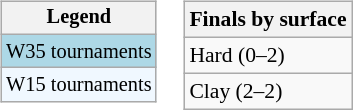<table>
<tr valign=top>
<td><br><table class="wikitable" style=font-size:85%>
<tr>
<th>Legend</th>
</tr>
<tr style="background:lightblue;">
<td>W35 tournaments</td>
</tr>
<tr style="background:#f0f8ff;">
<td>W15 tournaments</td>
</tr>
</table>
</td>
<td><br><table class="wikitable" style=font-size:90%;>
<tr>
<th>Finals by surface</th>
</tr>
<tr>
<td>Hard (0–2)</td>
</tr>
<tr>
<td>Clay (2–2)</td>
</tr>
</table>
</td>
</tr>
</table>
